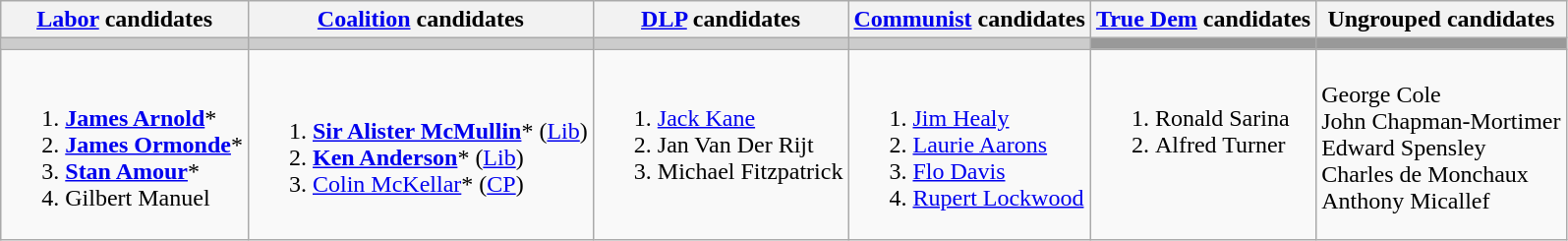<table class="wikitable">
<tr>
<th><a href='#'>Labor</a> candidates</th>
<th><a href='#'>Coalition</a> candidates</th>
<th><a href='#'>DLP</a> candidates</th>
<th><a href='#'>Communist</a> candidates</th>
<th><a href='#'>True Dem</a> candidates</th>
<th>Ungrouped candidates</th>
</tr>
<tr bgcolor="#cccccc">
<td></td>
<td></td>
<td></td>
<td></td>
<td bgcolor="#999999"></td>
<td bgcolor="#999999"></td>
</tr>
<tr>
<td><br><ol><li><strong><a href='#'>James Arnold</a></strong>*</li><li><strong><a href='#'>James Ormonde</a></strong>*</li><li><strong><a href='#'>Stan Amour</a></strong>*</li><li>Gilbert Manuel</li></ol></td>
<td><br><ol><li><strong><a href='#'>Sir Alister McMullin</a></strong>* (<a href='#'>Lib</a>)</li><li><strong><a href='#'>Ken Anderson</a></strong>* (<a href='#'>Lib</a>)</li><li><a href='#'>Colin McKellar</a>* (<a href='#'>CP</a>)</li></ol></td>
<td valign=top><br><ol><li><a href='#'>Jack Kane</a></li><li>Jan Van Der Rijt</li><li>Michael Fitzpatrick</li></ol></td>
<td valign=top><br><ol><li><a href='#'>Jim Healy</a></li><li><a href='#'>Laurie Aarons</a></li><li><a href='#'>Flo Davis</a></li><li><a href='#'>Rupert Lockwood</a></li></ol></td>
<td valign=top><br><ol><li>Ronald Sarina</li><li>Alfred Turner</li></ol></td>
<td valign=top><br>George Cole<br>
John Chapman-Mortimer<br>
Edward Spensley<br>
Charles de Monchaux<br>
Anthony Micallef</td>
</tr>
</table>
